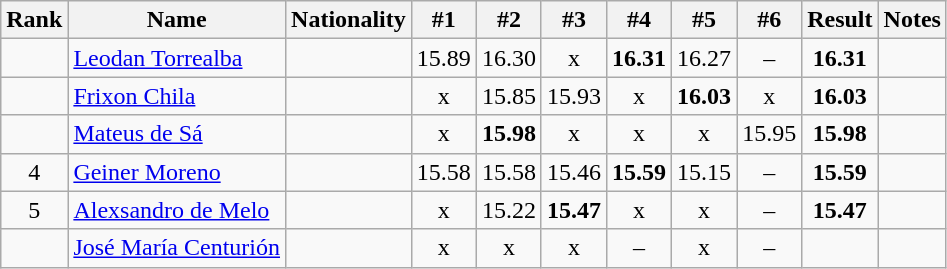<table class="wikitable sortable" style="text-align:center">
<tr>
<th>Rank</th>
<th>Name</th>
<th>Nationality</th>
<th>#1</th>
<th>#2</th>
<th>#3</th>
<th>#4</th>
<th>#5</th>
<th>#6</th>
<th>Result</th>
<th>Notes</th>
</tr>
<tr>
<td></td>
<td align=left><a href='#'>Leodan Torrealba</a></td>
<td align=left></td>
<td>15.89</td>
<td>16.30</td>
<td>x</td>
<td><strong>16.31</strong></td>
<td>16.27</td>
<td>–</td>
<td><strong>16.31</strong></td>
<td></td>
</tr>
<tr>
<td></td>
<td align=left><a href='#'>Frixon Chila</a></td>
<td align=left></td>
<td>x</td>
<td>15.85</td>
<td>15.93</td>
<td>x</td>
<td><strong>16.03</strong></td>
<td>x</td>
<td><strong>16.03</strong></td>
<td></td>
</tr>
<tr>
<td></td>
<td align=left><a href='#'>Mateus de Sá</a></td>
<td align=left></td>
<td>x</td>
<td><strong>15.98</strong></td>
<td>x</td>
<td>x</td>
<td>x</td>
<td>15.95</td>
<td><strong>15.98</strong></td>
<td></td>
</tr>
<tr>
<td>4</td>
<td align=left><a href='#'>Geiner Moreno</a></td>
<td align=left></td>
<td>15.58</td>
<td>15.58</td>
<td>15.46</td>
<td><strong>15.59</strong></td>
<td>15.15</td>
<td>–</td>
<td><strong>15.59</strong></td>
<td></td>
</tr>
<tr>
<td>5</td>
<td align=left><a href='#'>Alexsandro de Melo</a></td>
<td align=left></td>
<td>x</td>
<td>15.22</td>
<td><strong>15.47</strong></td>
<td>x</td>
<td>x</td>
<td>–</td>
<td><strong>15.47</strong></td>
<td></td>
</tr>
<tr>
<td></td>
<td align=left><a href='#'>José María Centurión</a></td>
<td align=left></td>
<td>x</td>
<td>x</td>
<td>x</td>
<td>–</td>
<td>x</td>
<td>–</td>
<td><strong></strong></td>
<td></td>
</tr>
</table>
